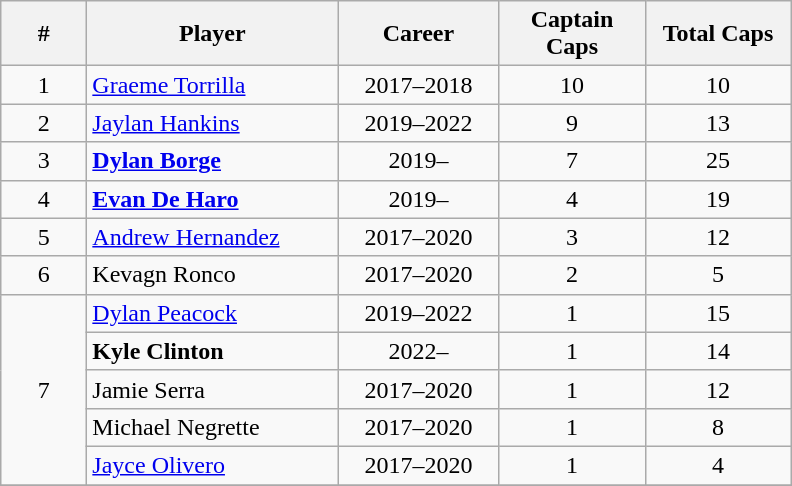<table class="wikitable sortable" style="text-align:center;">
<tr>
<th width=50px>#</th>
<th width=160px>Player</th>
<th width=100px>Career</th>
<th width=90px>Captain Caps</th>
<th width=90px>Total Caps</th>
</tr>
<tr>
<td>1</td>
<td style="text-align:left;"><a href='#'>Graeme Torrilla</a></td>
<td>2017–2018</td>
<td>10</td>
<td>10</td>
</tr>
<tr>
<td>2</td>
<td style="text-align:left;"><a href='#'>Jaylan Hankins</a></td>
<td>2019–2022</td>
<td>9</td>
<td>13</td>
</tr>
<tr>
<td rowspan="1">3</td>
<td style="text-align:left;"><strong><a href='#'>Dylan Borge</a></strong></td>
<td>2019–</td>
<td>7</td>
<td>25</td>
</tr>
<tr>
<td rowspan="1">4</td>
<td style="text-align:left;"><strong><a href='#'>Evan De Haro</a></strong></td>
<td>2019–</td>
<td>4</td>
<td>19</td>
</tr>
<tr>
<td rowspan="1">5</td>
<td style="text-align:left;"><a href='#'>Andrew Hernandez</a></td>
<td>2017–2020</td>
<td>3</td>
<td>12</td>
</tr>
<tr>
<td rowspan="1">6</td>
<td style="text-align:left;">Kevagn Ronco</td>
<td>2017–2020</td>
<td>2</td>
<td>5</td>
</tr>
<tr>
<td rowspan="5">7</td>
<td style="text-align:left;"><a href='#'>Dylan Peacock</a></td>
<td>2019–2022</td>
<td>1</td>
<td>15</td>
</tr>
<tr>
<td style="text-align:left;"><strong>Kyle Clinton</strong></td>
<td>2022–</td>
<td>1</td>
<td>14</td>
</tr>
<tr>
<td style="text-align:left;">Jamie Serra</td>
<td>2017–2020</td>
<td>1</td>
<td>12</td>
</tr>
<tr>
<td style="text-align:left;">Michael Negrette</td>
<td>2017–2020</td>
<td>1</td>
<td>8</td>
</tr>
<tr>
<td style="text-align:left;"><a href='#'>Jayce Olivero</a></td>
<td>2017–2020</td>
<td>1</td>
<td>4</td>
</tr>
<tr>
</tr>
</table>
